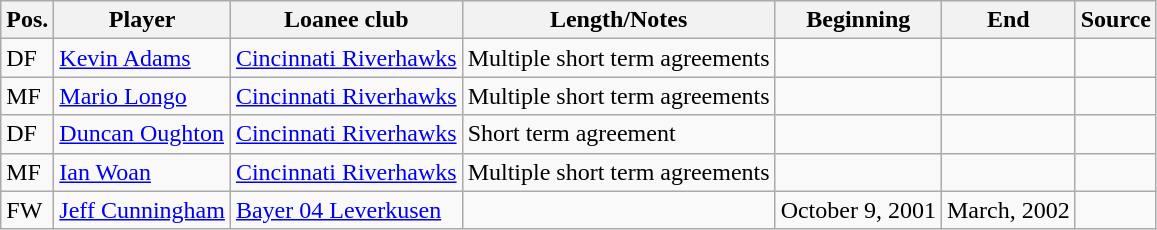<table class="wikitable sortable" style="text-align: left">
<tr>
<th><strong>Pos.</strong></th>
<th><strong>Player</strong></th>
<th><strong>Loanee club</strong></th>
<th><strong>Length/Notes</strong></th>
<th><strong>Beginning</strong></th>
<th><strong>End</strong></th>
<th><strong>Source</strong></th>
</tr>
<tr>
<td>DF</td>
<td> <a href='#'>Kevin Adams</a></td>
<td> <a href='#'>Cincinnati Riverhawks</a></td>
<td>Multiple short term agreements</td>
<td></td>
<td></td>
<td align=center></td>
</tr>
<tr>
<td>MF</td>
<td> <a href='#'>Mario Longo</a></td>
<td> <a href='#'>Cincinnati Riverhawks</a></td>
<td>Multiple short term agreements</td>
<td></td>
<td></td>
<td align=center></td>
</tr>
<tr>
<td>DF</td>
<td> <a href='#'>Duncan Oughton</a></td>
<td> <a href='#'>Cincinnati Riverhawks</a></td>
<td>Short term agreement</td>
<td></td>
<td></td>
<td align=center></td>
</tr>
<tr>
<td>MF</td>
<td> <a href='#'>Ian Woan</a></td>
<td> <a href='#'>Cincinnati Riverhawks</a></td>
<td>Multiple short term agreements</td>
<td></td>
<td></td>
<td align=center></td>
</tr>
<tr>
<td>FW</td>
<td> <a href='#'>Jeff Cunningham</a></td>
<td> <a href='#'>Bayer 04 Leverkusen</a></td>
<td></td>
<td>October 9, 2001</td>
<td>March, 2002</td>
<td align=center></td>
</tr>
</table>
